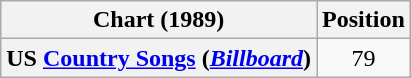<table class="wikitable plainrowheaders">
<tr>
<th scope="col">Chart (1989)</th>
<th scope="col">Position</th>
</tr>
<tr>
<th scope="row">US <a href='#'>Country Songs</a> (<em><a href='#'>Billboard</a></em>)</th>
<td align="center">79</td>
</tr>
</table>
